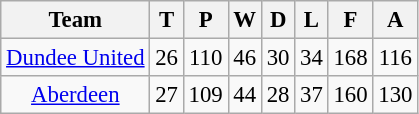<table class="wikitable sortable" style="font-size:95%; text-align:center">
<tr>
<th>Team</th>
<th>T</th>
<th>P</th>
<th>W</th>
<th>D</th>
<th>L</th>
<th>F</th>
<th>A</th>
</tr>
<tr>
<td><a href='#'>Dundee United</a></td>
<td>26</td>
<td>110</td>
<td>46</td>
<td>30</td>
<td>34</td>
<td>168</td>
<td>116</td>
</tr>
<tr>
<td><a href='#'>Aberdeen</a></td>
<td>27</td>
<td>109</td>
<td>44</td>
<td>28</td>
<td>37</td>
<td>160</td>
<td>130</td>
</tr>
</table>
